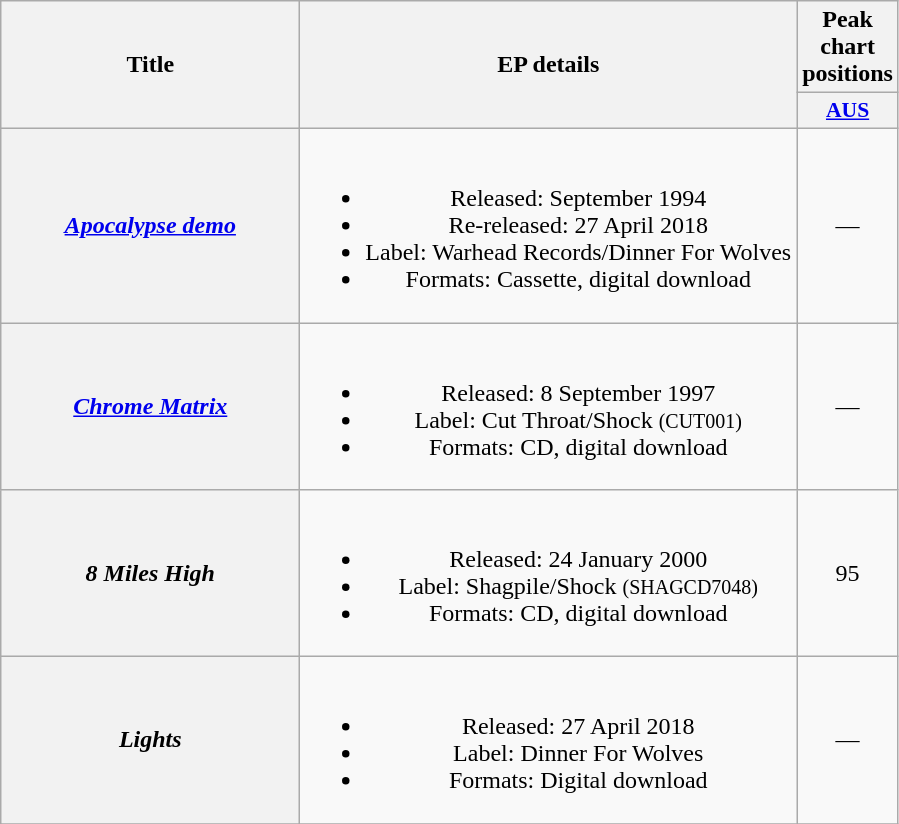<table class="wikitable plainrowheaders" style="text-align:center;" border="1">
<tr>
<th scope="col" rowspan="2" style="width:12em;">Title</th>
<th scope="col" rowspan="2">EP details</th>
<th scope="col" colspan="1">Peak chart positions</th>
</tr>
<tr>
<th scope="col" style="width:3em;font-size:90%;"><a href='#'>AUS</a><br></th>
</tr>
<tr>
<th scope="row"><em><a href='#'>Apocalypse demo</a></em></th>
<td><br><ul><li>Released: September 1994</li><li>Re-released: 27 April 2018</li><li>Label: Warhead Records/Dinner For Wolves</li><li>Formats: Cassette, digital download</li></ul></td>
<td>—</td>
</tr>
<tr>
<th scope="row"><em><a href='#'>Chrome Matrix</a></em></th>
<td><br><ul><li>Released: 8 September 1997</li><li>Label: Cut Throat/Shock <small>(CUT001)</small></li><li>Formats: CD, digital download</li></ul></td>
<td>—</td>
</tr>
<tr>
<th scope="row"><em>8 Miles High</em></th>
<td><br><ul><li>Released: 24 January 2000</li><li>Label: Shagpile/Shock <small>(SHAGCD7048)</small></li><li>Formats: CD, digital download</li></ul></td>
<td>95</td>
</tr>
<tr>
<th scope="row"><em>Lights</em></th>
<td><br><ul><li>Released: 27 April 2018</li><li>Label: Dinner For Wolves</li><li>Formats: Digital download</li></ul></td>
<td>—</td>
</tr>
<tr>
</tr>
</table>
